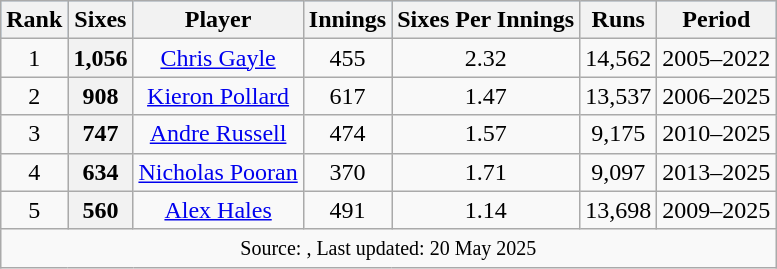<table class="wikitable sortable" style="text-align:center;">
<tr style="background:#9cf;">
<th scope="col" style="text-align:center;">Rank</th>
<th scope="col" style="text-align:center;">Sixes</th>
<th scope="col" style="text-align:center;">Player</th>
<th scope="col" style="text-align:center;">Innings</th>
<th scope="col" style="text-align:center;">Sixes Per Innings</th>
<th scope="col" style="text-align:center;">Runs</th>
<th scope="col" style="text-align:center;">Period</th>
</tr>
<tr>
<td>1</td>
<th>1,056</th>
<td> <a href='#'>Chris Gayle</a></td>
<td>455</td>
<td>2.32</td>
<td>14,562</td>
<td>2005–2022</td>
</tr>
<tr>
<td>2</td>
<th>908</th>
<td> <a href='#'>Kieron Pollard</a></td>
<td>617</td>
<td>1.47</td>
<td>13,537</td>
<td>2006–2025</td>
</tr>
<tr>
<td>3</td>
<th>747</th>
<td> <a href='#'>Andre Russell</a></td>
<td>474</td>
<td>1.57</td>
<td>9,175</td>
<td>2010–2025</td>
</tr>
<tr>
<td>4</td>
<th>634</th>
<td> <a href='#'>Nicholas Pooran</a></td>
<td>370</td>
<td>1.71</td>
<td>9,097</td>
<td>2013–2025</td>
</tr>
<tr>
<td>5</td>
<th>560</th>
<td> <a href='#'>Alex Hales</a></td>
<td>491</td>
<td>1.14</td>
<td>13,698</td>
<td>2009–2025</td>
</tr>
<tr>
<td colspan="8"><small>Source: , Last updated: 20 May 2025</small></td>
</tr>
</table>
